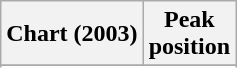<table class="wikitable sortable plainrowheaders" style="text-align:center">
<tr>
<th scope="col">Chart (2003)</th>
<th scope="col">Peak<br>position</th>
</tr>
<tr>
</tr>
<tr>
</tr>
<tr>
</tr>
</table>
